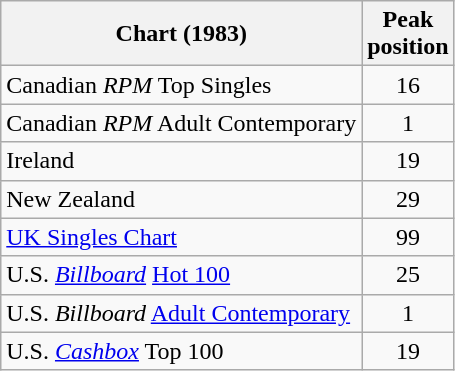<table class="wikitable sortable">
<tr>
<th>Chart (1983)</th>
<th>Peak<br>position</th>
</tr>
<tr>
<td>Canadian <em>RPM</em> Top Singles</td>
<td style="text-align:center">16</td>
</tr>
<tr>
<td>Canadian <em>RPM</em> Adult Contemporary</td>
<td style="text-align:center">1</td>
</tr>
<tr>
<td>Ireland</td>
<td style="text-align:center">19</td>
</tr>
<tr>
<td>New Zealand</td>
<td style="text-align:center">29</td>
</tr>
<tr>
<td><a href='#'>UK Singles Chart</a></td>
<td style="text-align:center">99</td>
</tr>
<tr>
<td>U.S. <em><a href='#'>Billboard</a></em> <a href='#'>Hot 100</a></td>
<td style="text-align:center">25</td>
</tr>
<tr>
<td>U.S. <em>Billboard</em> <a href='#'>Adult Contemporary</a></td>
<td style="text-align:center">1</td>
</tr>
<tr>
<td>U.S. <em><a href='#'>Cashbox</a></em> Top 100</td>
<td style="text-align:center">19</td>
</tr>
</table>
